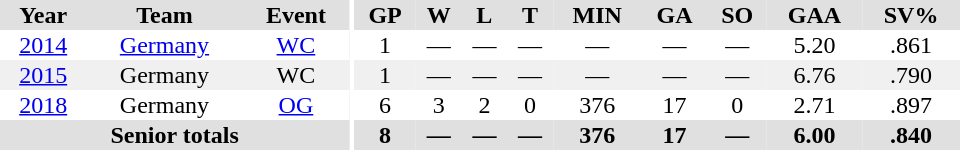<table border="0" cellpadding="1" cellspacing="0" ID="Table3" style="text-align:center; width:40em">
<tr ALIGN="center" bgcolor="#e0e0e0">
<th>Year</th>
<th>Team</th>
<th>Event</th>
<th rowspan="99" bgcolor="#ffffff"></th>
<th>GP</th>
<th>W</th>
<th>L</th>
<th>T</th>
<th>MIN</th>
<th>GA</th>
<th>SO</th>
<th>GAA</th>
<th>SV%</th>
</tr>
<tr>
<td><a href='#'>2014</a></td>
<td><a href='#'>Germany</a></td>
<td><a href='#'>WC</a></td>
<td>1</td>
<td>—</td>
<td>—</td>
<td>—</td>
<td>—</td>
<td>—</td>
<td>—</td>
<td>5.20</td>
<td>.861</td>
</tr>
<tr bgcolor="#f0f0f0">
<td><a href='#'>2015</a></td>
<td>Germany</td>
<td>WC</td>
<td>1</td>
<td>—</td>
<td>—</td>
<td>—</td>
<td>—</td>
<td>—</td>
<td>—</td>
<td>6.76</td>
<td>.790</td>
</tr>
<tr>
<td><a href='#'>2018</a></td>
<td>Germany</td>
<td><a href='#'>OG</a></td>
<td>6</td>
<td>3</td>
<td>2</td>
<td>0</td>
<td>376</td>
<td>17</td>
<td>0</td>
<td>2.71</td>
<td>.897</td>
</tr>
<tr bgcolor=#e0e0e0>
<th colspan="3">Senior totals</th>
<th>8</th>
<th>—</th>
<th>—</th>
<th>—</th>
<th>376</th>
<th>17</th>
<th>—</th>
<th>6.00</th>
<th>.840</th>
</tr>
</table>
